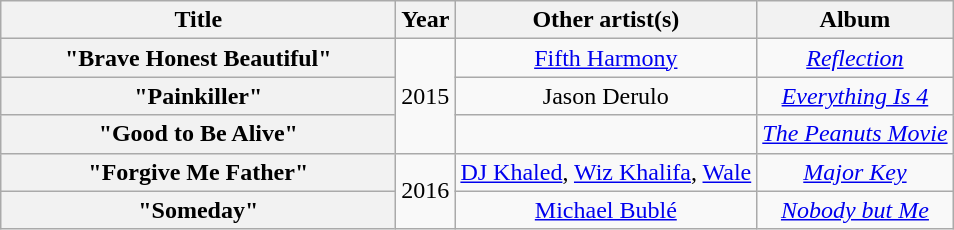<table class="wikitable plainrowheaders" style="text-align:center;">
<tr>
<th scope="col" style="width:16em;">Title</th>
<th scope="col">Year</th>
<th scope="col">Other artist(s)</th>
<th scope="col">Album</th>
</tr>
<tr>
<th scope="row">"Brave Honest Beautiful"</th>
<td rowspan="3">2015</td>
<td><a href='#'>Fifth Harmony</a></td>
<td><em><a href='#'>Reflection</a></em></td>
</tr>
<tr>
<th scope="row">"Painkiller"</th>
<td>Jason Derulo</td>
<td><em><a href='#'>Everything Is 4</a></em></td>
</tr>
<tr>
<th scope="row">"Good to Be Alive"</th>
<td></td>
<td><em><a href='#'>The Peanuts Movie</a></em></td>
</tr>
<tr>
<th scope="row">"Forgive Me Father"</th>
<td rowspan="2">2016</td>
<td><a href='#'>DJ Khaled</a>, <a href='#'>Wiz Khalifa</a>, <a href='#'>Wale</a></td>
<td><em><a href='#'>Major Key</a></em></td>
</tr>
<tr>
<th scope="row">"Someday"</th>
<td><a href='#'>Michael Bublé</a></td>
<td><em><a href='#'>Nobody but Me</a></em></td>
</tr>
</table>
